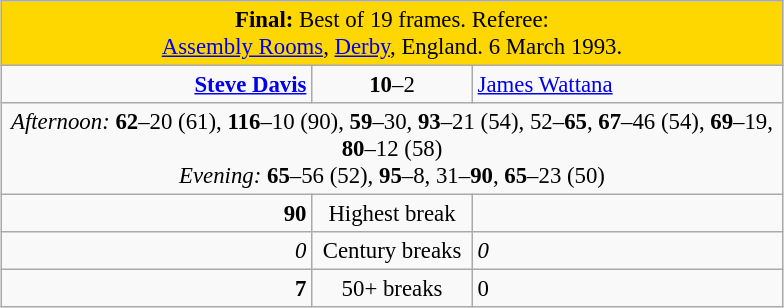<table class="wikitable" style="font-size: 95%; margin: 1em auto 1em auto;">
<tr>
<td colspan="3" align="center" bgcolor="#ffd700"><strong>Final:</strong> Best of 19 frames. Referee: <br><a href='#'>Assembly Rooms</a>, <a href='#'>Derby</a>, England. 6 March 1993.</td>
</tr>
<tr>
<td width="200" align="right"><strong><a href='#'>Steve Davis</a></strong> <br></td>
<td width="100" align="center"><strong>10</strong>–2</td>
<td width="200"><a href='#'>James Wattana</a> <br></td>
</tr>
<tr>
<td colspan="3" align="center" style="font-size: 100%"><em>Afternoon:</em> <strong>62</strong>–20 (61), <strong>116</strong>–10 (90), <strong>59</strong>–30, <strong>93</strong>–21 (54), 52–<strong>65</strong>, <strong>67</strong>–46 (54), <strong>69</strong>–19, <strong>80</strong>–12 (58) <br><em>Evening:</em> <strong>65</strong>–56 (52), <strong>95</strong>–8, 31–<strong>90</strong>, <strong>65</strong>–23 (50)</td>
</tr>
<tr>
<td align="right"><strong>90</strong></td>
<td align="center">Highest break</td>
<td align="left"></td>
</tr>
<tr>
<td align="right"><em>0</em></td>
<td align="center">Century breaks</td>
<td align="left"><em>0</em></td>
</tr>
<tr>
<td align="right"><strong>7</strong></td>
<td align="center">50+ breaks</td>
<td align="left">0</td>
</tr>
</table>
